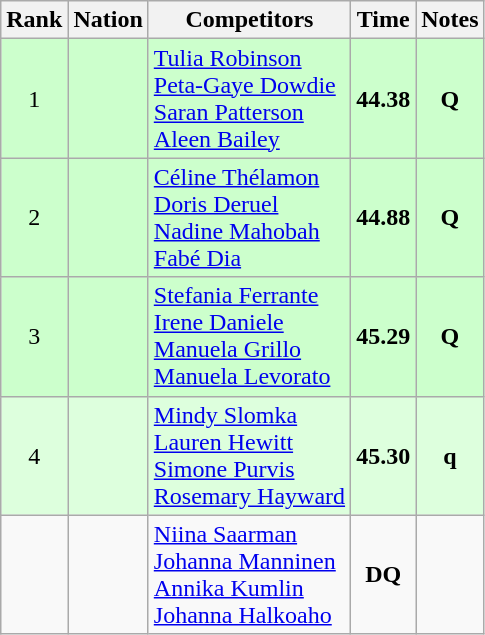<table class="wikitable sortable" style="text-align:center">
<tr>
<th>Rank</th>
<th>Nation</th>
<th>Competitors</th>
<th>Time</th>
<th>Notes</th>
</tr>
<tr bgcolor=ccffcc>
<td>1</td>
<td align=left></td>
<td align=left><a href='#'>Tulia Robinson</a><br><a href='#'>Peta-Gaye Dowdie</a><br><a href='#'>Saran Patterson</a><br><a href='#'>Aleen Bailey</a></td>
<td><strong>44.38</strong></td>
<td><strong>Q</strong></td>
</tr>
<tr bgcolor=ccffcc>
<td>2</td>
<td align=left></td>
<td align=left><a href='#'>Céline Thélamon</a><br><a href='#'>Doris Deruel</a><br><a href='#'>Nadine Mahobah</a><br><a href='#'>Fabé Dia</a></td>
<td><strong>44.88</strong></td>
<td><strong>Q</strong></td>
</tr>
<tr bgcolor=ccffcc>
<td>3</td>
<td align=left></td>
<td align=left><a href='#'>Stefania Ferrante</a><br><a href='#'>Irene Daniele</a><br><a href='#'>Manuela Grillo</a><br><a href='#'>Manuela Levorato</a></td>
<td><strong>45.29</strong></td>
<td><strong>Q</strong></td>
</tr>
<tr bgcolor=ddffdd>
<td>4</td>
<td align=left></td>
<td align=left><a href='#'>Mindy Slomka</a><br><a href='#'>Lauren Hewitt</a><br><a href='#'>Simone Purvis</a><br><a href='#'>Rosemary Hayward</a></td>
<td><strong>45.30</strong></td>
<td><strong>q</strong></td>
</tr>
<tr>
<td></td>
<td align=left></td>
<td align=left><a href='#'>Niina Saarman</a><br><a href='#'>Johanna Manninen</a><br><a href='#'>Annika Kumlin</a><br><a href='#'>Johanna Halkoaho</a></td>
<td><strong>DQ</strong></td>
<td></td>
</tr>
</table>
